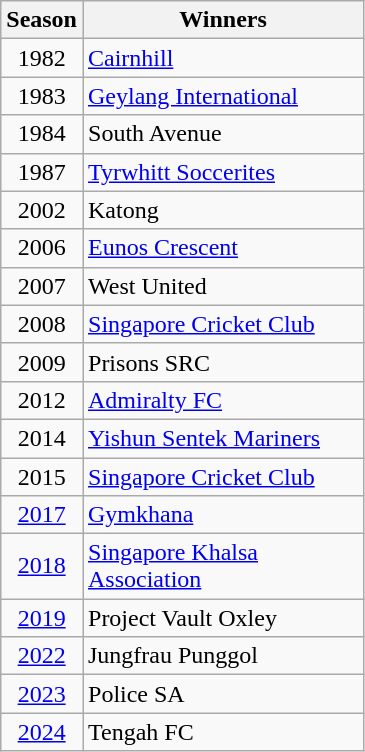<table class="wikitable" style="text-align:center">
<tr>
<th width='25'>Season</th>
<th width='180'>Winners</th>
</tr>
<tr>
<td>1982</td>
<td align='left'><a href='#'>Cairnhill</a></td>
</tr>
<tr>
<td>1983</td>
<td align='left'><a href='#'>Geylang International</a></td>
</tr>
<tr>
<td>1984</td>
<td align='left'>South Avenue</td>
</tr>
<tr>
<td>1987</td>
<td align='left'><a href='#'>Tyrwhitt Soccerites</a></td>
</tr>
<tr>
<td>2002</td>
<td align='left'>Katong</td>
</tr>
<tr>
<td>2006</td>
<td align='left'><a href='#'>Eunos Crescent</a></td>
</tr>
<tr>
<td>2007</td>
<td align='left'>West United</td>
</tr>
<tr>
<td>2008</td>
<td align='left'><a href='#'>Singapore Cricket Club</a></td>
</tr>
<tr>
<td>2009</td>
<td align='left'>Prisons SRC</td>
</tr>
<tr>
<td>2012</td>
<td align='left'><a href='#'>Admiralty FC</a></td>
</tr>
<tr>
<td>2014</td>
<td align='left'><a href='#'>Yishun Sentek Mariners</a></td>
</tr>
<tr>
<td>2015</td>
<td align='left'><a href='#'>Singapore Cricket Club</a></td>
</tr>
<tr>
<td><a href='#'>2017</a></td>
<td align='left'><a href='#'>Gymkhana</a></td>
</tr>
<tr>
<td><a href='#'>2018</a></td>
<td align='left'><a href='#'>Singapore Khalsa Association</a></td>
</tr>
<tr>
<td><a href='#'>2019</a></td>
<td align='left'>Project Vault Oxley</td>
</tr>
<tr>
<td><a href='#'>2022</a></td>
<td align='left'>Jungfrau Punggol</td>
</tr>
<tr>
<td><a href='#'>2023</a></td>
<td align='left'>Police SA</td>
</tr>
<tr>
<td><a href='#'>2024</a></td>
<td align='left'>Tengah FC</td>
</tr>
</table>
